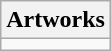<table class="wikitable collapsible collapsed">
<tr>
<th>Artworks</th>
</tr>
<tr>
<td></td>
</tr>
</table>
